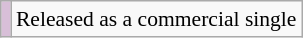<table class=wikitable style="font-size:90%;">
<tr>
<td style="background-color:#D8BFD8;text-align:center"></td>
<td>Released as a commercial single</td>
</tr>
</table>
